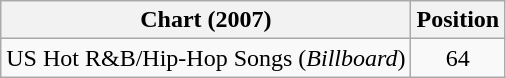<table class="wikitable">
<tr>
<th>Chart (2007)</th>
<th>Position</th>
</tr>
<tr>
<td>US Hot R&B/Hip-Hop Songs (<em>Billboard</em>)</td>
<td align="center">64</td>
</tr>
</table>
